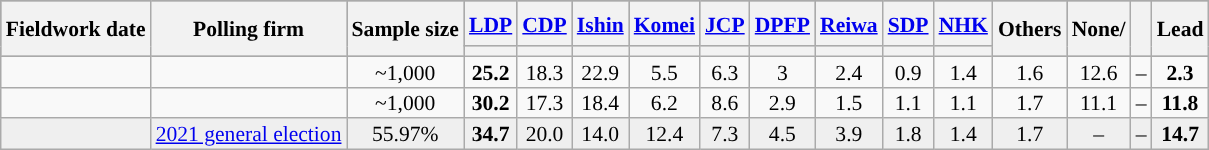<table class="wikitable mw-datatable sortable mw-collapsible mw-collapsed" style="text-align:center;font-size:90%;line-height:14px;">
<tr style="height:30px; background-color:#8B8B8B">
<th rowspan="2" class="unsortable">Fieldwork date</th>
<th rowspan="2" class="unsortable">Polling firm</th>
<th rowspan="2" class="unsortable">Sample size</th>
<th class="unsortable"><a href='#'>LDP</a></th>
<th class="unsortable"><a href='#'>CDP</a></th>
<th class="unsortable"><a href='#'>Ishin</a></th>
<th class="unsortable"><a href='#'>Komei</a></th>
<th class="unsortable"><a href='#'>JCP</a></th>
<th class="unsortable"><a href='#'>DPFP</a></th>
<th class="unsortable"><a href='#'>Reiwa</a></th>
<th class="unsortable"><a href='#'>SDP</a></th>
<th class="unsortable"><a href='#'>NHK</a></th>
<th rowspan="2" class="unsortable">Others</th>
<th rowspan="2" class="unsortable">None/</th>
<th rowspan="2" class="unsortable"></th>
<th rowspan="2" class="unsortable">Lead</th>
</tr>
<tr>
<th data-sort-type="number" style="background:"></th>
<th data-sort-type="number" style="background:"></th>
<th data-sort-type="number" style="background:"></th>
<th data-sort-type="number" style="background:"></th>
<th data-sort-type="number" style="background:"></th>
<th data-sort-type="number" style="background:"></th>
<th data-sort-type="number" style="background:"></th>
<th data-sort-type="number" style="background:"></th>
<th data-sort-type="number" style="background:"></th>
</tr>
<tr>
<td></td>
<td></td>
<td>~1,000</td>
<td><strong>25.2</strong></td>
<td>18.3</td>
<td>22.9</td>
<td>5.5</td>
<td>6.3</td>
<td>3</td>
<td>2.4</td>
<td>0.9</td>
<td>1.4</td>
<td>1.6</td>
<td>12.6</td>
<td>–</td>
<td style="background:"><strong>2.3</strong></td>
</tr>
<tr>
<td></td>
<td></td>
<td>~1,000</td>
<td><strong>30.2</strong></td>
<td>17.3</td>
<td>18.4</td>
<td>6.2</td>
<td>8.6</td>
<td>2.9</td>
<td>1.5</td>
<td>1.1</td>
<td>1.1</td>
<td>1.7</td>
<td>11.1</td>
<td>–</td>
<td style="background:"><strong>11.8</strong></td>
</tr>
<tr style="background:#EFEFEF;">
<td></td>
<td><a href='#'>2021 general election</a></td>
<td>55.97%</td>
<td><strong>34.7</strong></td>
<td>20.0</td>
<td>14.0</td>
<td>12.4</td>
<td>7.3</td>
<td>4.5</td>
<td>3.9</td>
<td>1.8</td>
<td>1.4</td>
<td>1.7</td>
<td>–</td>
<td>–</td>
<td style="background:"><strong>14.7</strong></td>
</tr>
</table>
